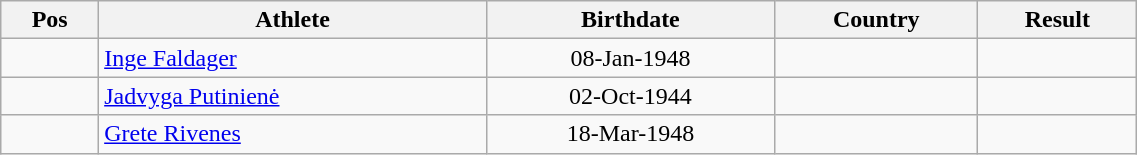<table class="wikitable"  style="text-align:center; width:60%;">
<tr>
<th>Pos</th>
<th>Athlete</th>
<th>Birthdate</th>
<th>Country</th>
<th>Result</th>
</tr>
<tr>
<td align=center></td>
<td align=left><a href='#'>Inge Faldager</a></td>
<td>08-Jan-1948</td>
<td align=left></td>
<td></td>
</tr>
<tr>
<td align=center></td>
<td align=left><a href='#'>Jadvyga Putinienė</a></td>
<td>02-Oct-1944</td>
<td align=left></td>
<td></td>
</tr>
<tr>
<td align=center></td>
<td align=left><a href='#'>Grete Rivenes</a></td>
<td>18-Mar-1948</td>
<td align=left></td>
<td></td>
</tr>
</table>
